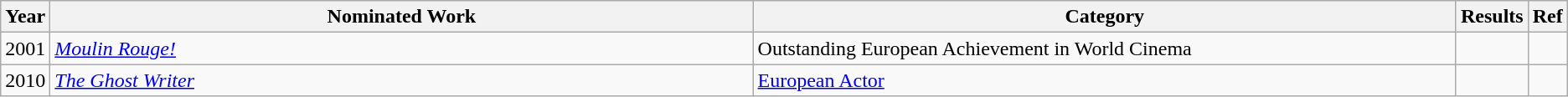<table class="wikitable">
<tr>
<th scope="col" style="width:1em;">Year</th>
<th scope="col" style="width:35em;">Nominated Work</th>
<th scope="col" style="width:35em;">Category</th>
<th scope="col" style="width:1em;">Results</th>
<th scope="col" style="width:1em;">Ref</th>
</tr>
<tr>
<td>2001</td>
<td><em><a href='#'>Moulin Rouge!</a></em></td>
<td>Outstanding European Achievement in World Cinema</td>
<td></td>
<td></td>
</tr>
<tr>
<td>2010</td>
<td><em><a href='#'>The Ghost Writer</a></em></td>
<td><a href='#'>European Actor</a></td>
<td></td>
<td></td>
</tr>
</table>
